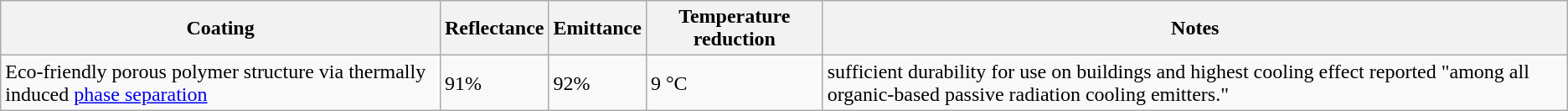<table class="wikitable">
<tr>
<th>Coating</th>
<th>Reflectance</th>
<th>Emittance</th>
<th>Temperature reduction</th>
<th>Notes</th>
</tr>
<tr>
<td>Eco-friendly porous polymer structure via thermally induced <a href='#'>phase separation</a></td>
<td>91%</td>
<td>92%</td>
<td>9 °C</td>
<td>sufficient durability for use on buildings and highest cooling effect reported "among all organic-based passive radiation cooling emitters."</td>
</tr>
</table>
